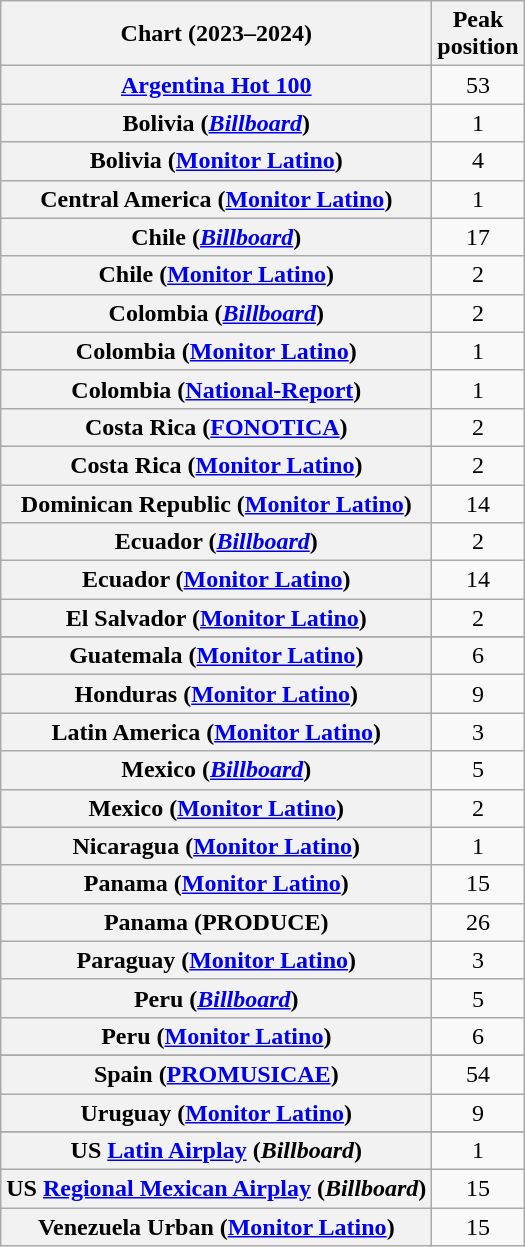<table class="wikitable sortable plainrowheaders" style="text-align:center">
<tr>
<th scope="col">Chart (2023–2024)</th>
<th scope="col">Peak<br>position</th>
</tr>
<tr>
<th scope="row"><a href='#'>Argentina Hot 100</a></th>
<td>53</td>
</tr>
<tr>
<th scope="row">Bolivia (<em><a href='#'>Billboard</a></em>)</th>
<td>1</td>
</tr>
<tr>
<th scope="row">Bolivia (<a href='#'>Monitor Latino</a>)</th>
<td>4</td>
</tr>
<tr>
<th scope="row">Central America (<a href='#'>Monitor Latino</a>)</th>
<td>1</td>
</tr>
<tr>
<th scope="row">Chile (<em><a href='#'>Billboard</a></em>)</th>
<td>17</td>
</tr>
<tr>
<th scope="row">Chile (<a href='#'>Monitor Latino</a>)</th>
<td>2</td>
</tr>
<tr>
<th scope="row">Colombia (<em><a href='#'>Billboard</a></em>)</th>
<td>2</td>
</tr>
<tr>
<th scope="row">Colombia (<a href='#'>Monitor Latino</a>)</th>
<td>1</td>
</tr>
<tr>
<th scope="row">Colombia (<a href='#'>National-Report</a>)</th>
<td>1</td>
</tr>
<tr>
<th scope="row">Costa Rica (<a href='#'>FONOTICA</a>)</th>
<td>2</td>
</tr>
<tr>
<th scope="row">Costa Rica (<a href='#'>Monitor Latino</a>)</th>
<td>2</td>
</tr>
<tr>
<th scope="row">Dominican Republic (<a href='#'>Monitor Latino</a>)</th>
<td>14</td>
</tr>
<tr>
<th scope="row">Ecuador (<em><a href='#'>Billboard</a></em>)</th>
<td>2</td>
</tr>
<tr>
<th scope="row">Ecuador (<a href='#'>Monitor Latino</a>)</th>
<td>14</td>
</tr>
<tr>
<th scope="row">El Salvador (<a href='#'>Monitor Latino</a>)</th>
<td>2</td>
</tr>
<tr>
</tr>
<tr>
<th scope="row">Guatemala (<a href='#'>Monitor Latino</a>)</th>
<td>6</td>
</tr>
<tr>
<th scope="row">Honduras (<a href='#'>Monitor Latino</a>)</th>
<td>9</td>
</tr>
<tr>
<th scope="row">Latin America (<a href='#'>Monitor Latino</a>)</th>
<td>3</td>
</tr>
<tr>
<th scope="row">Mexico (<em><a href='#'>Billboard</a></em>)</th>
<td>5</td>
</tr>
<tr>
<th scope="row">Mexico (<a href='#'>Monitor Latino</a>)</th>
<td>2</td>
</tr>
<tr>
<th scope="row">Nicaragua (<a href='#'>Monitor Latino</a>)</th>
<td>1</td>
</tr>
<tr>
<th scope="row">Panama (<a href='#'>Monitor Latino</a>)</th>
<td>15</td>
</tr>
<tr>
<th scope="row">Panama (PRODUCE)</th>
<td>26</td>
</tr>
<tr>
<th scope="row">Paraguay (<a href='#'>Monitor Latino</a>)</th>
<td>3</td>
</tr>
<tr>
<th scope="row">Peru (<em><a href='#'>Billboard</a></em>)</th>
<td>5</td>
</tr>
<tr>
<th scope="row">Peru (<a href='#'>Monitor Latino</a>)</th>
<td>6</td>
</tr>
<tr>
</tr>
<tr>
</tr>
<tr>
<th scope="row">Spain (<a href='#'>PROMUSICAE</a>)</th>
<td>54</td>
</tr>
<tr>
<th scope="row">Uruguay (<a href='#'>Monitor Latino</a>)</th>
<td>9</td>
</tr>
<tr>
</tr>
<tr>
</tr>
<tr>
<th scope="row">US <a href='#'>Latin Airplay</a> (<em>Billboard</em>)</th>
<td>1</td>
</tr>
<tr>
<th scope="row">US <a href='#'>Regional Mexican Airplay</a> (<em>Billboard</em>)</th>
<td>15</td>
</tr>
<tr>
<th scope="row">Venezuela Urban (<a href='#'>Monitor Latino</a>)</th>
<td>15</td>
</tr>
</table>
